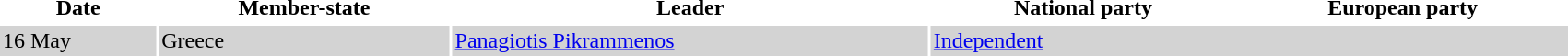<table border=0 cellpadding=2 cellspacing=2 width=90%>
<tr ----bgcolor=lightgrey>
<th>Date</th>
<th>Member-state</th>
<th>Leader</th>
<th>National party</th>
<th>European party</th>
</tr>
<tr ---- bgcolor=lightgrey>
<td>16 May</td>
<td>Greece</td>
<td><a href='#'>Panagiotis Pikrammenos</a></td>
<td colspan=2><a href='#'>Independent</a></td>
</tr>
</table>
